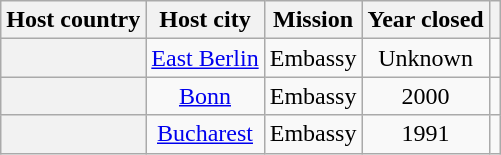<table class="wikitable plainrowheaders" style="text-align:center;">
<tr>
<th scope="col">Host country</th>
<th scope="col">Host city</th>
<th scope="col">Mission</th>
<th scope="col">Year closed</th>
<th scope="col"></th>
</tr>
<tr>
<th scope="row"></th>
<td><a href='#'>East Berlin</a></td>
<td>Embassy</td>
<td>Unknown</td>
<td></td>
</tr>
<tr>
<th scope="row"></th>
<td><a href='#'>Bonn</a></td>
<td>Embassy</td>
<td>2000</td>
<td></td>
</tr>
<tr>
<th scope="row"></th>
<td><a href='#'>Bucharest</a></td>
<td>Embassy</td>
<td>1991</td>
<td></td>
</tr>
</table>
